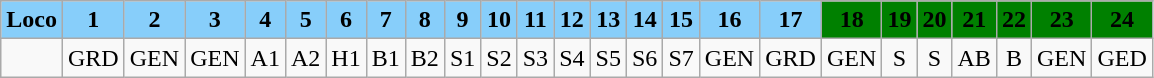<table class="wikitable plainrowheaders unsortable" style="text-align:center">
<tr>
<th scope="col" rowspan="1" style="background:lightskyblue;">Loco</th>
<th scope="col" rowspan="1" style="background:lightskyblue;">1</th>
<th scope="col" rowspan="1" style="background:lightskyblue;">2</th>
<th scope="col" rowspan="1" style="background:lightskyblue;">3</th>
<th scope="col" rowspan="1" style="background:lightskyblue;">4</th>
<th scope="col" rowspan="1" style="background:lightskyblue;">5</th>
<th scope="col" rowspan="1" style="background:lightskyblue;">6</th>
<th scope="col" rowspan="1" style="background:lightskyblue;">7</th>
<th scope="col" rowspan="1" style="background:lightskyblue;">8</th>
<th scope="col" rowspan="1" style="background:lightskyblue;">9</th>
<th scope="col" rowspan="1" style="background:lightskyblue;">10</th>
<th scope="col" rowspan="1" style="background:lightskyblue;">11</th>
<th scope="col" rowspan="1" style="background:lightskyblue;">12</th>
<th scope="col" rowspan="1" style="background:lightskyblue;">13</th>
<th scope="col" rowspan="1" style="background:lightskyblue;">14</th>
<th scope="col" rowspan="1" style="background:lightskyblue;">15</th>
<th scope="col" rowspan="1" style="background:lightskyblue;">16</th>
<th scope="col" rowspan="1" style="background:lightskyblue;">17</th>
<th scope="col" rowspan="1" style="background:Green;">18</th>
<th scope="col" rowspan="1" style="background:Green;">19</th>
<th scope="col" rowspan="1" style="background:Green;">20</th>
<th scope="col" rowspan="1" style="background:Green;">21</th>
<th scope="col" rowspan="1" style="background:Green;">22</th>
<th scope="col" rowspan="1" style="background:Green;">23</th>
<th scope="col" rowspan="1" style="background:Green;">24</th>
</tr>
<tr>
<td></td>
<td>GRD</td>
<td>GEN</td>
<td>GEN</td>
<td>A1</td>
<td>A2</td>
<td>H1</td>
<td>B1</td>
<td>B2</td>
<td>S1</td>
<td>S2</td>
<td>S3</td>
<td>S4</td>
<td>S5</td>
<td>S6</td>
<td>S7</td>
<td>GEN</td>
<td>GRD</td>
<td>GEN</td>
<td>S</td>
<td>S</td>
<td>AB</td>
<td>B</td>
<td>GEN</td>
<td>GED</td>
</tr>
</table>
